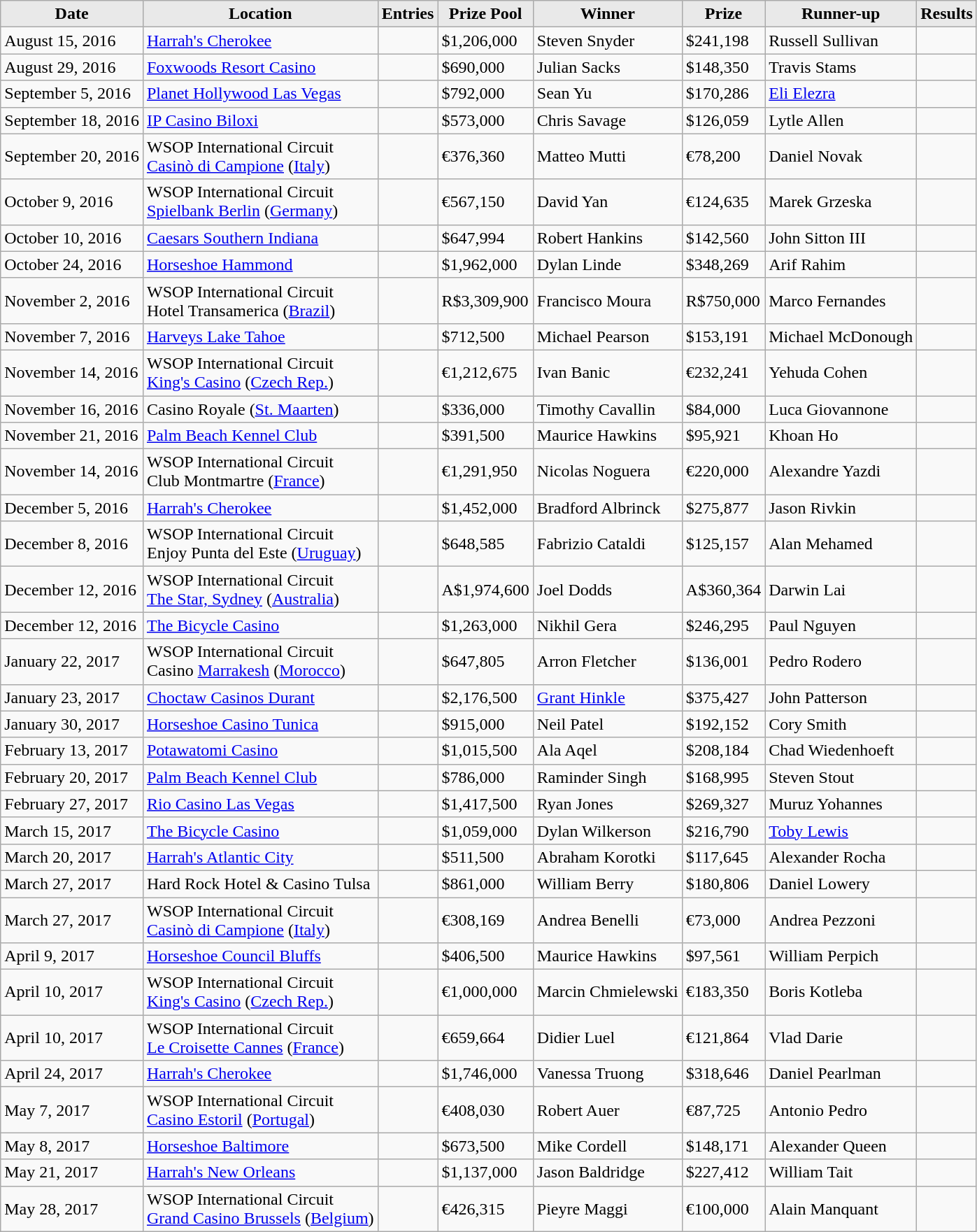<table class="wikitable">
<tr>
<th style="background: #E9E9E9;">Date</th>
<th style="background: #E9E9E9;">Location</th>
<th style="background: #E9E9E9;">Entries</th>
<th style="background: #E9E9E9;">Prize Pool</th>
<th style="background: #E9E9E9;">Winner</th>
<th style="background: #E9E9E9;">Prize</th>
<th style="background: #E9E9E9;">Runner-up</th>
<th style="background: #E9E9E9;">Results</th>
</tr>
<tr>
<td>August 15, 2016</td>
<td><a href='#'>Harrah's Cherokee</a></td>
<td></td>
<td>$1,206,000</td>
<td> Steven Snyder</td>
<td>$241,198</td>
<td> Russell Sullivan</td>
<td></td>
</tr>
<tr>
<td>August 29, 2016</td>
<td><a href='#'>Foxwoods Resort Casino</a></td>
<td></td>
<td>$690,000</td>
<td> Julian Sacks</td>
<td>$148,350</td>
<td> Travis Stams</td>
<td></td>
</tr>
<tr>
<td>September 5, 2016</td>
<td><a href='#'>Planet Hollywood Las Vegas</a></td>
<td></td>
<td>$792,000</td>
<td> Sean Yu</td>
<td>$170,286</td>
<td> <a href='#'>Eli Elezra</a></td>
<td></td>
</tr>
<tr>
<td>September 18, 2016</td>
<td><a href='#'>IP Casino Biloxi</a></td>
<td></td>
<td>$573,000</td>
<td> Chris Savage</td>
<td>$126,059</td>
<td> Lytle Allen</td>
<td></td>
</tr>
<tr>
<td>September 20, 2016</td>
<td>WSOP International Circuit<br><a href='#'>Casinò di Campione</a> (<a href='#'>Italy</a>)</td>
<td></td>
<td>€376,360</td>
<td> Matteo Mutti</td>
<td>€78,200</td>
<td> Daniel Novak</td>
<td></td>
</tr>
<tr>
<td>October 9, 2016</td>
<td>WSOP International Circuit<br><a href='#'>Spielbank Berlin</a> (<a href='#'>Germany</a>)</td>
<td></td>
<td>€567,150</td>
<td> David Yan</td>
<td>€124,635</td>
<td> Marek Grzeska</td>
<td></td>
</tr>
<tr>
<td>October 10, 2016</td>
<td><a href='#'>Caesars Southern Indiana</a></td>
<td></td>
<td>$647,994</td>
<td> Robert Hankins</td>
<td>$142,560</td>
<td> John Sitton III</td>
<td></td>
</tr>
<tr>
<td>October 24, 2016</td>
<td><a href='#'>Horseshoe Hammond</a></td>
<td></td>
<td>$1,962,000</td>
<td> Dylan Linde</td>
<td>$348,269</td>
<td> Arif Rahim</td>
<td></td>
</tr>
<tr>
<td>November 2, 2016</td>
<td>WSOP International Circuit<br>Hotel Transamerica (<a href='#'>Brazil</a>)</td>
<td></td>
<td>R$3,309,900</td>
<td> Francisco Moura</td>
<td>R$750,000</td>
<td> Marco Fernandes</td>
<td></td>
</tr>
<tr>
<td>November 7, 2016</td>
<td><a href='#'>Harveys Lake Tahoe</a></td>
<td></td>
<td>$712,500</td>
<td> Michael Pearson</td>
<td>$153,191</td>
<td> Michael McDonough</td>
<td></td>
</tr>
<tr>
<td>November 14, 2016</td>
<td>WSOP International Circuit<br><a href='#'>King's Casino</a> (<a href='#'>Czech Rep.</a>)</td>
<td></td>
<td>€1,212,675</td>
<td> Ivan Banic</td>
<td>€232,241</td>
<td> Yehuda Cohen</td>
<td></td>
</tr>
<tr>
<td>November 16, 2016</td>
<td>Casino Royale (<a href='#'>St. Maarten</a>)</td>
<td></td>
<td>$336,000</td>
<td> Timothy Cavallin</td>
<td>$84,000</td>
<td> Luca Giovannone</td>
<td></td>
</tr>
<tr>
<td>November 21, 2016</td>
<td><a href='#'>Palm Beach Kennel Club</a></td>
<td></td>
<td>$391,500</td>
<td> Maurice Hawkins</td>
<td>$95,921</td>
<td> Khoan Ho</td>
<td></td>
</tr>
<tr>
<td>November 14, 2016</td>
<td>WSOP International Circuit<br>Club Montmartre (<a href='#'>France</a>)</td>
<td></td>
<td>€1,291,950</td>
<td> Nicolas Noguera</td>
<td>€220,000</td>
<td> Alexandre Yazdi</td>
<td></td>
</tr>
<tr>
<td>December 5, 2016</td>
<td><a href='#'>Harrah's Cherokee</a></td>
<td></td>
<td>$1,452,000</td>
<td> Bradford Albrinck</td>
<td>$275,877</td>
<td> Jason Rivkin</td>
<td></td>
</tr>
<tr>
<td>December 8, 2016</td>
<td>WSOP International Circuit<br>Enjoy Punta del Este (<a href='#'>Uruguay</a>)</td>
<td></td>
<td>$648,585</td>
<td> Fabrizio Cataldi</td>
<td>$125,157</td>
<td> Alan Mehamed</td>
<td></td>
</tr>
<tr>
<td>December 12, 2016</td>
<td>WSOP International Circuit<br><a href='#'>The Star, Sydney</a> (<a href='#'>Australia</a>)</td>
<td></td>
<td>A$1,974,600</td>
<td> Joel Dodds</td>
<td>A$360,364</td>
<td> Darwin Lai</td>
<td></td>
</tr>
<tr>
<td>December 12, 2016</td>
<td><a href='#'>The Bicycle Casino</a></td>
<td></td>
<td>$1,263,000</td>
<td> Nikhil Gera</td>
<td>$246,295</td>
<td> Paul Nguyen</td>
<td></td>
</tr>
<tr>
<td>January 22, 2017</td>
<td>WSOP International Circuit<br>Casino <a href='#'>Marrakesh</a> (<a href='#'>Morocco</a>)</td>
<td></td>
<td>$647,805</td>
<td> Arron Fletcher</td>
<td>$136,001</td>
<td> Pedro Rodero</td>
<td></td>
</tr>
<tr>
<td>January 23, 2017</td>
<td><a href='#'>Choctaw Casinos Durant</a></td>
<td></td>
<td>$2,176,500</td>
<td> <a href='#'>Grant Hinkle</a></td>
<td>$375,427</td>
<td> John Patterson</td>
<td></td>
</tr>
<tr>
<td>January 30, 2017</td>
<td><a href='#'>Horseshoe Casino Tunica</a></td>
<td></td>
<td>$915,000</td>
<td> Neil Patel</td>
<td>$192,152</td>
<td> Cory Smith</td>
<td></td>
</tr>
<tr>
<td>February 13, 2017</td>
<td><a href='#'>Potawatomi Casino</a></td>
<td></td>
<td>$1,015,500</td>
<td> Ala Aqel</td>
<td>$208,184</td>
<td> Chad Wiedenhoeft</td>
<td></td>
</tr>
<tr>
<td>February 20, 2017</td>
<td><a href='#'>Palm Beach Kennel Club</a></td>
<td></td>
<td>$786,000</td>
<td> Raminder Singh</td>
<td>$168,995</td>
<td> Steven Stout</td>
<td></td>
</tr>
<tr>
<td>February 27, 2017</td>
<td><a href='#'>Rio Casino Las Vegas</a></td>
<td></td>
<td>$1,417,500</td>
<td> Ryan Jones</td>
<td>$269,327</td>
<td> Muruz Yohannes</td>
<td></td>
</tr>
<tr>
<td>March 15, 2017</td>
<td><a href='#'>The Bicycle Casino</a></td>
<td></td>
<td>$1,059,000</td>
<td> Dylan Wilkerson</td>
<td>$216,790</td>
<td> <a href='#'>Toby Lewis</a></td>
<td></td>
</tr>
<tr>
<td>March 20, 2017</td>
<td><a href='#'>Harrah's Atlantic City</a></td>
<td></td>
<td>$511,500</td>
<td> Abraham Korotki</td>
<td>$117,645</td>
<td> Alexander Rocha</td>
<td></td>
</tr>
<tr>
<td>March 27, 2017</td>
<td>Hard Rock Hotel & Casino Tulsa</td>
<td></td>
<td>$861,000</td>
<td> William Berry</td>
<td>$180,806</td>
<td> Daniel Lowery</td>
<td></td>
</tr>
<tr>
<td>March 27, 2017</td>
<td>WSOP International Circuit<br><a href='#'>Casinò di Campione</a> (<a href='#'>Italy</a>)</td>
<td></td>
<td>€308,169</td>
<td> Andrea Benelli</td>
<td>€73,000</td>
<td> Andrea Pezzoni</td>
<td></td>
</tr>
<tr>
<td>April 9, 2017</td>
<td><a href='#'>Horseshoe Council Bluffs</a></td>
<td></td>
<td>$406,500</td>
<td> Maurice Hawkins</td>
<td>$97,561</td>
<td> William Perpich</td>
<td></td>
</tr>
<tr>
<td>April 10, 2017</td>
<td>WSOP International Circuit<br><a href='#'>King's Casino</a> (<a href='#'>Czech Rep.</a>)</td>
<td></td>
<td>€1,000,000</td>
<td> Marcin Chmielewski</td>
<td>€183,350</td>
<td> Boris Kotleba</td>
<td></td>
</tr>
<tr>
<td>April 10, 2017</td>
<td>WSOP International Circuit<br><a href='#'>Le Croisette Cannes</a> (<a href='#'>France</a>)</td>
<td></td>
<td>€659,664</td>
<td> Didier Luel</td>
<td>€121,864</td>
<td> Vlad Darie</td>
<td></td>
</tr>
<tr>
<td>April 24, 2017</td>
<td><a href='#'>Harrah's Cherokee</a></td>
<td></td>
<td>$1,746,000</td>
<td> Vanessa Truong</td>
<td>$318,646</td>
<td> Daniel Pearlman</td>
<td></td>
</tr>
<tr>
<td>May 7, 2017</td>
<td>WSOP International Circuit<br><a href='#'>Casino Estoril</a> (<a href='#'>Portugal</a>)</td>
<td></td>
<td>€408,030</td>
<td> Robert Auer</td>
<td>€87,725</td>
<td> Antonio Pedro</td>
<td></td>
</tr>
<tr>
<td>May 8, 2017</td>
<td><a href='#'>Horseshoe Baltimore</a></td>
<td></td>
<td>$673,500</td>
<td> Mike Cordell</td>
<td>$148,171</td>
<td> Alexander Queen</td>
<td></td>
</tr>
<tr>
<td>May 21, 2017</td>
<td><a href='#'>Harrah's New Orleans</a></td>
<td></td>
<td>$1,137,000</td>
<td> Jason Baldridge</td>
<td>$227,412</td>
<td> William Tait</td>
<td></td>
</tr>
<tr>
<td>May 28, 2017</td>
<td>WSOP International Circuit<br><a href='#'>Grand Casino Brussels</a> (<a href='#'>Belgium</a>)</td>
<td></td>
<td>€426,315</td>
<td> Pieyre Maggi</td>
<td>€100,000</td>
<td> Alain Manquant</td>
<td></td>
</tr>
</table>
